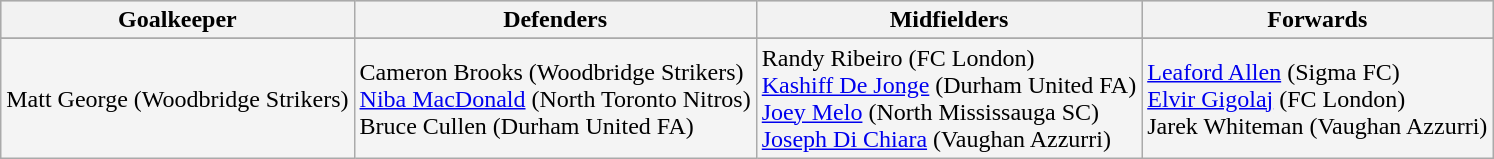<table class="wikitable">
<tr style="background:#cccccc;">
<th>Goalkeeper</th>
<th>Defenders</th>
<th>Midfielders</th>
<th>Forwards</th>
</tr>
<tr>
</tr>
<tr style="background:#f4f4f4;">
<td>Matt George (Woodbridge Strikers)</td>
<td>Cameron Brooks (Woodbridge Strikers)<br><a href='#'>Niba MacDonald</a> (North Toronto Nitros)<br>Bruce Cullen (Durham United FA)</td>
<td>Randy Ribeiro (FC London)<br><a href='#'>Kashiff De Jonge</a> (Durham United FA)<br><a href='#'>Joey Melo</a> (North Mississauga SC)<br><a href='#'>Joseph Di Chiara</a> (Vaughan Azzurri)</td>
<td><a href='#'>Leaford Allen</a> (Sigma FC)<br><a href='#'>Elvir Gigolaj</a> (FC London)<br>Jarek Whiteman (Vaughan Azzurri)</td>
</tr>
</table>
